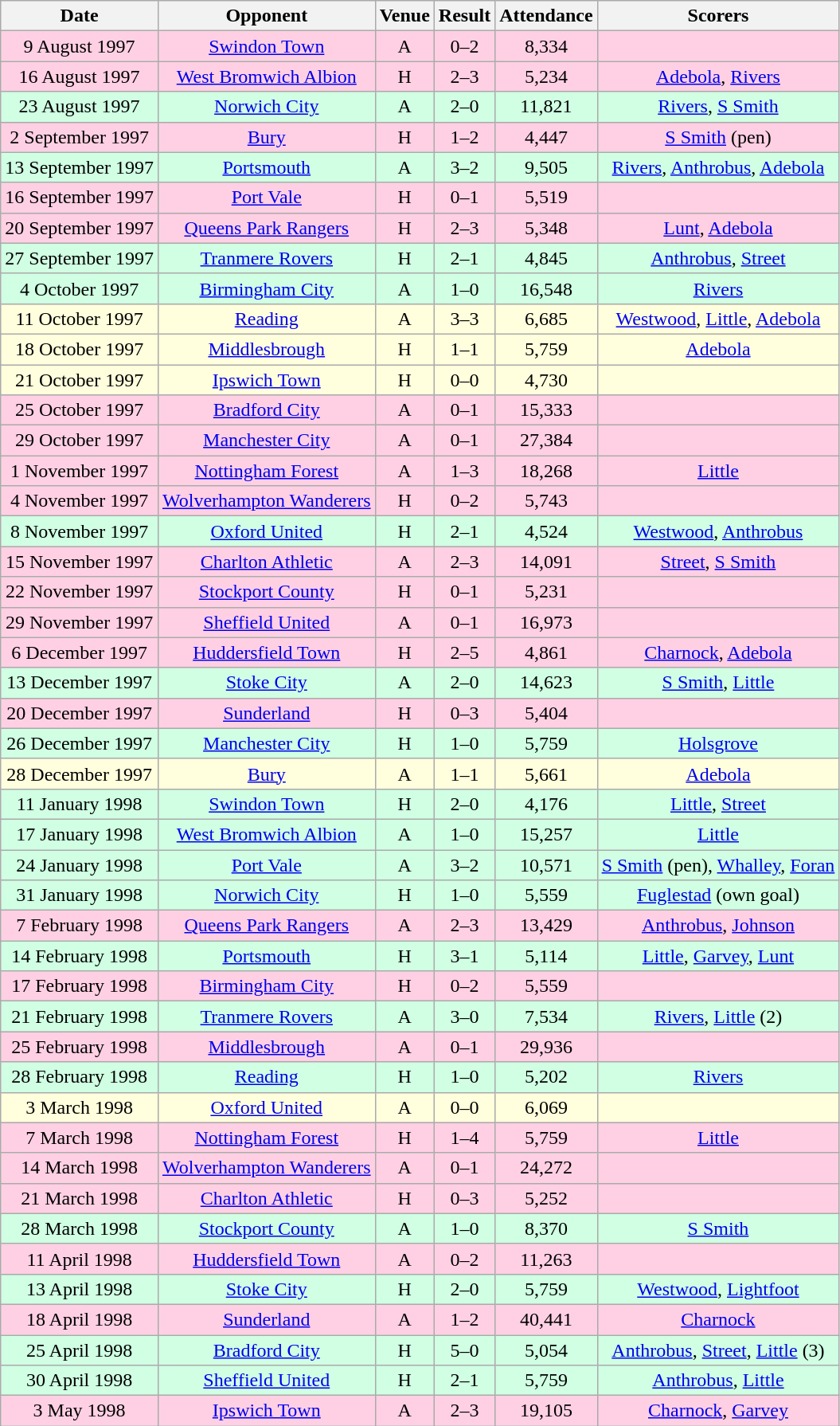<table class="wikitable sortable" style="font-size:100%; text-align:center">
<tr>
<th>Date</th>
<th>Opponent</th>
<th>Venue</th>
<th>Result</th>
<th>Attendance</th>
<th>Scorers</th>
</tr>
<tr style="background-color: #ffd0e3;">
<td>9 August 1997</td>
<td><a href='#'>Swindon Town</a></td>
<td>A</td>
<td>0–2</td>
<td>8,334</td>
<td></td>
</tr>
<tr style="background-color: #ffd0e3;">
<td>16 August 1997</td>
<td><a href='#'>West Bromwich Albion</a></td>
<td>H</td>
<td>2–3</td>
<td>5,234</td>
<td><a href='#'>Adebola</a>, <a href='#'>Rivers</a></td>
</tr>
<tr style="background-color: #d0ffe3;">
<td>23 August 1997</td>
<td><a href='#'>Norwich City</a></td>
<td>A</td>
<td>2–0</td>
<td>11,821</td>
<td><a href='#'>Rivers</a>, <a href='#'>S Smith</a></td>
</tr>
<tr style="background-color: #ffd0e3;">
<td>2 September 1997</td>
<td><a href='#'>Bury</a></td>
<td>H</td>
<td>1–2</td>
<td>4,447</td>
<td><a href='#'>S Smith</a> (pen)</td>
</tr>
<tr style="background-color: #d0ffe3;">
<td>13 September 1997</td>
<td><a href='#'>Portsmouth</a></td>
<td>A</td>
<td>3–2</td>
<td>9,505</td>
<td><a href='#'>Rivers</a>, <a href='#'>Anthrobus</a>, <a href='#'>Adebola</a></td>
</tr>
<tr style="background-color: #ffd0e3;">
<td>16 September 1997</td>
<td><a href='#'>Port Vale</a></td>
<td>H</td>
<td>0–1</td>
<td>5,519</td>
<td></td>
</tr>
<tr style="background-color: #ffd0e3;">
<td>20 September 1997</td>
<td><a href='#'>Queens Park Rangers</a></td>
<td>H</td>
<td>2–3</td>
<td>5,348</td>
<td><a href='#'>Lunt</a>, <a href='#'>Adebola</a></td>
</tr>
<tr style="background-color: #d0ffe3;">
<td>27 September 1997</td>
<td><a href='#'>Tranmere Rovers</a></td>
<td>H</td>
<td>2–1</td>
<td>4,845</td>
<td><a href='#'>Anthrobus</a>, <a href='#'>Street</a></td>
</tr>
<tr style="background-color: #d0ffe3;">
<td>4 October 1997</td>
<td><a href='#'>Birmingham City</a></td>
<td>A</td>
<td>1–0</td>
<td>16,548</td>
<td><a href='#'>Rivers</a></td>
</tr>
<tr style="background-color: #ffffdd;">
<td>11 October 1997</td>
<td><a href='#'>Reading</a></td>
<td>A</td>
<td>3–3</td>
<td>6,685</td>
<td><a href='#'>Westwood</a>, <a href='#'>Little</a>, <a href='#'>Adebola</a></td>
</tr>
<tr style="background-color: #ffffdd;">
<td>18 October 1997</td>
<td><a href='#'>Middlesbrough</a></td>
<td>H</td>
<td>1–1</td>
<td>5,759</td>
<td><a href='#'>Adebola</a></td>
</tr>
<tr style="background-color: #ffffdd;">
<td>21 October 1997</td>
<td><a href='#'>Ipswich Town</a></td>
<td>H</td>
<td>0–0</td>
<td>4,730</td>
<td></td>
</tr>
<tr style="background-color: #ffd0e3;">
<td>25 October 1997</td>
<td><a href='#'>Bradford City</a></td>
<td>A</td>
<td>0–1</td>
<td>15,333</td>
<td></td>
</tr>
<tr style="background-color: #ffd0e3;">
<td>29 October 1997</td>
<td><a href='#'>Manchester City</a></td>
<td>A</td>
<td>0–1</td>
<td>27,384</td>
<td></td>
</tr>
<tr style="background-color: #ffd0e3;">
<td>1 November 1997</td>
<td><a href='#'>Nottingham Forest</a></td>
<td>A</td>
<td>1–3</td>
<td>18,268</td>
<td><a href='#'>Little</a></td>
</tr>
<tr style="background-color: #ffd0e3;">
<td>4 November 1997</td>
<td><a href='#'>Wolverhampton Wanderers</a></td>
<td>H</td>
<td>0–2</td>
<td>5,743</td>
<td></td>
</tr>
<tr style="background-color: #d0ffe3;">
<td>8 November 1997</td>
<td><a href='#'>Oxford United</a></td>
<td>H</td>
<td>2–1</td>
<td>4,524</td>
<td><a href='#'>Westwood</a>, <a href='#'>Anthrobus</a></td>
</tr>
<tr style="background-color: #ffd0e3;">
<td>15 November 1997</td>
<td><a href='#'>Charlton Athletic</a></td>
<td>A</td>
<td>2–3</td>
<td>14,091</td>
<td><a href='#'>Street</a>, <a href='#'>S Smith</a></td>
</tr>
<tr style="background-color: #ffd0e3;">
<td>22 November 1997</td>
<td><a href='#'>Stockport County</a></td>
<td>H</td>
<td>0–1</td>
<td>5,231</td>
<td></td>
</tr>
<tr style="background-color: #ffd0e3;">
<td>29 November 1997</td>
<td><a href='#'>Sheffield United</a></td>
<td>A</td>
<td>0–1</td>
<td>16,973</td>
<td></td>
</tr>
<tr style="background-color: #ffd0e3;">
<td>6 December 1997</td>
<td><a href='#'>Huddersfield Town</a></td>
<td>H</td>
<td>2–5</td>
<td>4,861</td>
<td><a href='#'>Charnock</a>, <a href='#'>Adebola</a></td>
</tr>
<tr style="background-color: #d0ffe3;">
<td>13 December 1997</td>
<td><a href='#'>Stoke City</a></td>
<td>A</td>
<td>2–0</td>
<td>14,623</td>
<td><a href='#'>S Smith</a>, <a href='#'>Little</a></td>
</tr>
<tr style="background-color: #ffd0e3;">
<td>20 December 1997</td>
<td><a href='#'>Sunderland</a></td>
<td>H</td>
<td>0–3</td>
<td>5,404</td>
<td></td>
</tr>
<tr style="background-color: #d0ffe3;">
<td>26 December 1997</td>
<td><a href='#'>Manchester City</a></td>
<td>H</td>
<td>1–0</td>
<td>5,759</td>
<td><a href='#'>Holsgrove</a></td>
</tr>
<tr style="background-color: #ffffdd;">
<td>28 December 1997</td>
<td><a href='#'>Bury</a></td>
<td>A</td>
<td>1–1</td>
<td>5,661</td>
<td><a href='#'>Adebola</a></td>
</tr>
<tr style="background-color: #d0ffe3;">
<td>11 January 1998</td>
<td><a href='#'>Swindon Town</a></td>
<td>H</td>
<td>2–0</td>
<td>4,176</td>
<td><a href='#'>Little</a>, <a href='#'>Street</a></td>
</tr>
<tr style="background-color: #d0ffe3;">
<td>17 January 1998</td>
<td><a href='#'>West Bromwich Albion</a></td>
<td>A</td>
<td>1–0</td>
<td>15,257</td>
<td><a href='#'>Little</a></td>
</tr>
<tr style="background-color: #d0ffe3;">
<td>24 January 1998</td>
<td><a href='#'>Port Vale</a></td>
<td>A</td>
<td>3–2</td>
<td>10,571</td>
<td><a href='#'>S Smith</a> (pen), <a href='#'>Whalley</a>, <a href='#'>Foran</a></td>
</tr>
<tr style="background-color: #d0ffe3;">
<td>31 January 1998</td>
<td><a href='#'>Norwich City</a></td>
<td>H</td>
<td>1–0</td>
<td>5,559</td>
<td><a href='#'>Fuglestad</a> (own goal)</td>
</tr>
<tr style="background-color: #ffd0e3;">
<td>7 February 1998</td>
<td><a href='#'>Queens Park Rangers</a></td>
<td>A</td>
<td>2–3</td>
<td>13,429</td>
<td><a href='#'>Anthrobus</a>, <a href='#'>Johnson</a></td>
</tr>
<tr style="background-color: #d0ffe3;">
<td>14 February 1998</td>
<td><a href='#'>Portsmouth</a></td>
<td>H</td>
<td>3–1</td>
<td>5,114</td>
<td><a href='#'>Little</a>, <a href='#'>Garvey</a>, <a href='#'>Lunt</a></td>
</tr>
<tr style="background-color: #ffd0e3;">
<td>17 February 1998</td>
<td><a href='#'>Birmingham City</a></td>
<td>H</td>
<td>0–2</td>
<td>5,559</td>
<td></td>
</tr>
<tr style="background-color: #d0ffe3;">
<td>21 February 1998</td>
<td><a href='#'>Tranmere Rovers</a></td>
<td>A</td>
<td>3–0</td>
<td>7,534</td>
<td><a href='#'>Rivers</a>, <a href='#'>Little</a> (2)</td>
</tr>
<tr style="background-color: #ffd0e3;">
<td>25 February 1998</td>
<td><a href='#'>Middlesbrough</a></td>
<td>A</td>
<td>0–1</td>
<td>29,936</td>
<td></td>
</tr>
<tr style="background-color: #d0ffe3;">
<td>28 February 1998</td>
<td><a href='#'>Reading</a></td>
<td>H</td>
<td>1–0</td>
<td>5,202</td>
<td><a href='#'>Rivers</a></td>
</tr>
<tr style="background-color: #ffffdd;">
<td>3 March 1998</td>
<td><a href='#'>Oxford United</a></td>
<td>A</td>
<td>0–0</td>
<td>6,069</td>
<td></td>
</tr>
<tr style="background-color: #ffd0e3;">
<td>7 March 1998</td>
<td><a href='#'>Nottingham Forest</a></td>
<td>H</td>
<td>1–4</td>
<td>5,759</td>
<td><a href='#'>Little</a></td>
</tr>
<tr style="background-color: #ffd0e3;">
<td>14 March 1998</td>
<td><a href='#'>Wolverhampton Wanderers</a></td>
<td>A</td>
<td>0–1</td>
<td>24,272</td>
<td></td>
</tr>
<tr style="background-color: #ffd0e3;">
<td>21 March 1998</td>
<td><a href='#'>Charlton Athletic</a></td>
<td>H</td>
<td>0–3</td>
<td>5,252</td>
<td></td>
</tr>
<tr style="background-color: #d0ffe3;">
<td>28 March 1998</td>
<td><a href='#'>Stockport County</a></td>
<td>A</td>
<td>1–0</td>
<td>8,370</td>
<td><a href='#'>S Smith</a></td>
</tr>
<tr style="background-color: #ffd0e3;">
<td>11 April 1998</td>
<td><a href='#'>Huddersfield Town</a></td>
<td>A</td>
<td>0–2</td>
<td>11,263</td>
<td></td>
</tr>
<tr style="background-color: #d0ffe3;">
<td>13 April 1998</td>
<td><a href='#'>Stoke City</a></td>
<td>H</td>
<td>2–0</td>
<td>5,759</td>
<td><a href='#'>Westwood</a>, <a href='#'>Lightfoot</a></td>
</tr>
<tr style="background-color: #ffd0e3;">
<td>18 April 1998</td>
<td><a href='#'>Sunderland</a></td>
<td>A</td>
<td>1–2</td>
<td>40,441</td>
<td><a href='#'>Charnock</a></td>
</tr>
<tr style="background-color: #d0ffe3;">
<td>25 April 1998</td>
<td><a href='#'>Bradford City</a></td>
<td>H</td>
<td>5–0</td>
<td>5,054</td>
<td><a href='#'>Anthrobus</a>, <a href='#'>Street</a>, <a href='#'>Little</a> (3)</td>
</tr>
<tr style="background-color: #d0ffe3;">
<td>30 April 1998</td>
<td><a href='#'>Sheffield United</a></td>
<td>H</td>
<td>2–1</td>
<td>5,759</td>
<td><a href='#'>Anthrobus</a>, <a href='#'>Little</a></td>
</tr>
<tr style="background-color: #ffd0e3;">
<td>3 May 1998</td>
<td><a href='#'>Ipswich Town</a></td>
<td>A</td>
<td>2–3</td>
<td>19,105</td>
<td><a href='#'>Charnock</a>, <a href='#'>Garvey</a></td>
</tr>
</table>
